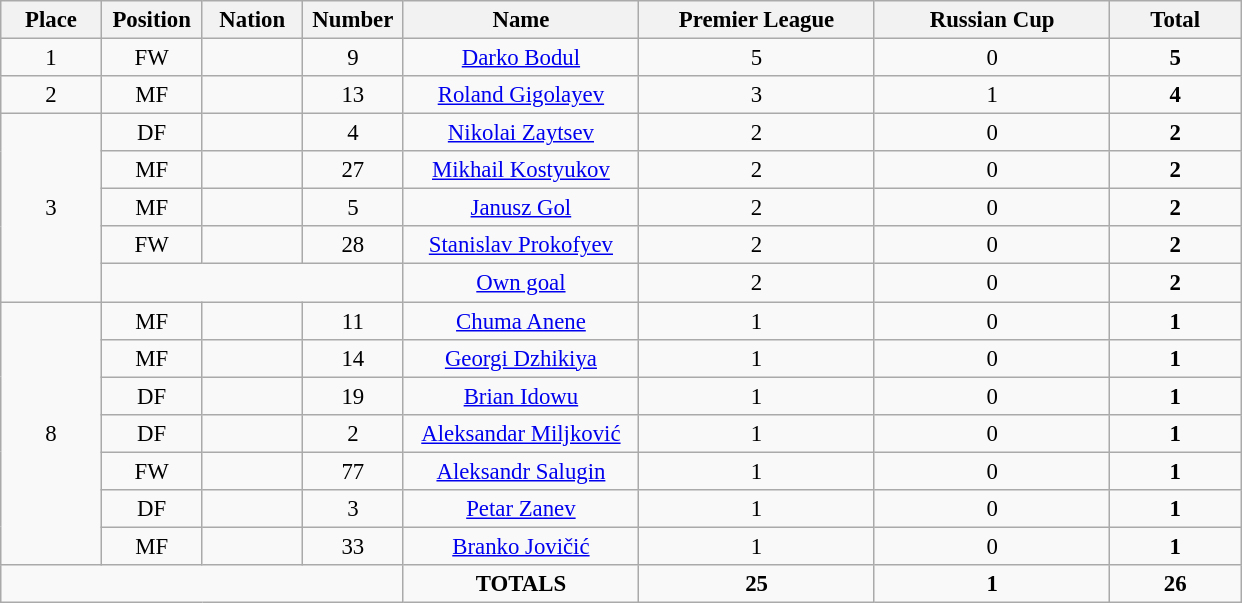<table class="wikitable" style="font-size: 95%; text-align: center;">
<tr>
<th width=60>Place</th>
<th width=60>Position</th>
<th width=60>Nation</th>
<th width=60>Number</th>
<th width=150>Name</th>
<th width=150>Premier League</th>
<th width=150>Russian Cup</th>
<th width=80><strong>Total</strong></th>
</tr>
<tr>
<td>1</td>
<td>FW</td>
<td></td>
<td>9</td>
<td><a href='#'>Darko Bodul</a></td>
<td>5</td>
<td>0</td>
<td><strong>5</strong></td>
</tr>
<tr>
<td>2</td>
<td>MF</td>
<td></td>
<td>13</td>
<td><a href='#'>Roland Gigolayev</a></td>
<td>3</td>
<td>1</td>
<td><strong>4</strong></td>
</tr>
<tr>
<td rowspan="5">3</td>
<td>DF</td>
<td></td>
<td>4</td>
<td><a href='#'>Nikolai Zaytsev</a></td>
<td>2</td>
<td>0</td>
<td><strong>2</strong></td>
</tr>
<tr>
<td>MF</td>
<td></td>
<td>27</td>
<td><a href='#'>Mikhail Kostyukov</a></td>
<td>2</td>
<td>0</td>
<td><strong>2</strong></td>
</tr>
<tr>
<td>MF</td>
<td></td>
<td>5</td>
<td><a href='#'>Janusz Gol</a></td>
<td>2</td>
<td>0</td>
<td><strong>2</strong></td>
</tr>
<tr>
<td>FW</td>
<td></td>
<td>28</td>
<td><a href='#'>Stanislav Prokofyev</a></td>
<td>2</td>
<td>0</td>
<td><strong>2</strong></td>
</tr>
<tr>
<td colspan="3"></td>
<td><a href='#'>Own goal</a></td>
<td>2</td>
<td>0</td>
<td><strong>2</strong></td>
</tr>
<tr>
<td rowspan="7">8</td>
<td>MF</td>
<td></td>
<td>11</td>
<td><a href='#'>Chuma Anene</a></td>
<td>1</td>
<td>0</td>
<td><strong>1</strong></td>
</tr>
<tr>
<td>MF</td>
<td></td>
<td>14</td>
<td><a href='#'>Georgi Dzhikiya</a></td>
<td>1</td>
<td>0</td>
<td><strong>1</strong></td>
</tr>
<tr>
<td>DF</td>
<td></td>
<td>19</td>
<td><a href='#'>Brian Idowu</a></td>
<td>1</td>
<td>0</td>
<td><strong>1</strong></td>
</tr>
<tr>
<td>DF</td>
<td></td>
<td>2</td>
<td><a href='#'>Aleksandar Miljković</a></td>
<td>1</td>
<td>0</td>
<td><strong>1</strong></td>
</tr>
<tr>
<td>FW</td>
<td></td>
<td>77</td>
<td><a href='#'>Aleksandr Salugin</a></td>
<td>1</td>
<td>0</td>
<td><strong>1</strong></td>
</tr>
<tr>
<td>DF</td>
<td></td>
<td>3</td>
<td><a href='#'>Petar Zanev</a></td>
<td>1</td>
<td>0</td>
<td><strong>1</strong></td>
</tr>
<tr>
<td>MF</td>
<td></td>
<td>33</td>
<td><a href='#'>Branko Jovičić</a></td>
<td>1</td>
<td>0</td>
<td><strong>1</strong></td>
</tr>
<tr>
<td colspan="4"></td>
<td><strong>TOTALS</strong></td>
<td><strong>25</strong></td>
<td><strong>1</strong></td>
<td><strong>26</strong></td>
</tr>
</table>
